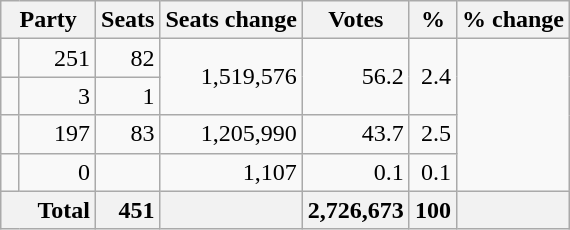<table class="wikitable sortable">
<tr>
<th colspan=2>Party</th>
<th>Seats</th>
<th>Seats change</th>
<th>Votes</th>
<th>%</th>
<th>% change</th>
</tr>
<tr>
<td></td>
<td align=right>251</td>
<td align=right>82</td>
<td rowspan=2 align=right>1,519,576</td>
<td rowspan=2 align=right>56.2</td>
<td rowspan=2 align=right>2.4</td>
</tr>
<tr>
<td></td>
<td align=right>3</td>
<td align=right>1</td>
</tr>
<tr>
<td></td>
<td align=right>197</td>
<td align=right>83</td>
<td align=right>1,205,990</td>
<td align=right>43.7</td>
<td align=right>2.5</td>
</tr>
<tr>
<td></td>
<td align=right>0</td>
<td align=right></td>
<td align=right>1,107</td>
<td align=right>0.1</td>
<td align=right>0.1</td>
</tr>
<tr class="sortbottom" style="font-weight: bold; text-align: right; background: #f2f2f2;">
<th colspan="2" style="padding-left: 1.5em; text-align: left;">Total</th>
<td align=right>451</td>
<td align=right></td>
<td align=right>2,726,673</td>
<td align=right>100</td>
<td align=right></td>
</tr>
</table>
